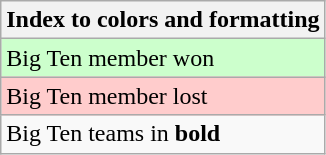<table class="wikitable">
<tr>
<th>Index to colors and formatting</th>
</tr>
<tr style="background:#cfc;">
<td>Big Ten member won</td>
</tr>
<tr style="background:#fcc;">
<td>Big Ten member lost</td>
</tr>
<tr>
<td>Big Ten teams in <strong>bold</strong></td>
</tr>
</table>
